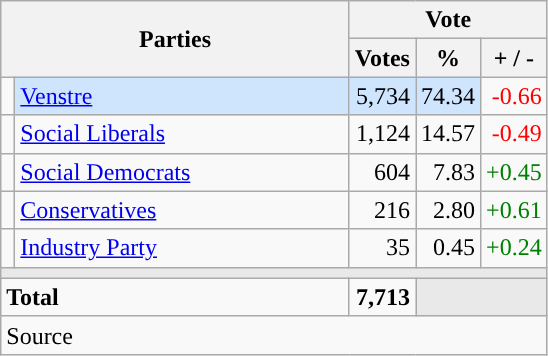<table class="wikitable" style="text-align:right;">
<tr>
<th style="text-align:centre;" rowspan="2" colspan="2" width="225">Parties</th>
<th colspan="3">Vote</th>
</tr>
<tr>
<th width="15">Votes</th>
<th width="15">%</th>
<th width="15">+ / -</th>
</tr>
<tr>
<td width="2" style="color:inherit;background:"></td>
<td bgcolor=#cfe5fe  align="left"><a href='#'>Venstre</a></td>
<td bgcolor=#cfe5fe>5,734</td>
<td bgcolor=#cfe5fe>74.34</td>
<td style=color:red;>-0.66</td>
</tr>
<tr>
<td width="2" style="color:inherit;background:"></td>
<td align="left"><a href='#'>Social Liberals</a></td>
<td>1,124</td>
<td>14.57</td>
<td style=color:red;>-0.49</td>
</tr>
<tr>
<td width="2" style="color:inherit;background:"></td>
<td align="left"><a href='#'>Social Democrats</a></td>
<td>604</td>
<td>7.83</td>
<td style=color:green;>+0.45</td>
</tr>
<tr>
<td width="2" style="color:inherit;background:"></td>
<td align="left"><a href='#'>Conservatives</a></td>
<td>216</td>
<td>2.80</td>
<td style=color:green;>+0.61</td>
</tr>
<tr>
<td width="2" style="color:inherit;background:"></td>
<td align="left"><a href='#'>Industry Party</a></td>
<td>35</td>
<td>0.45</td>
<td style=color:green;>+0.24</td>
</tr>
<tr>
<td colspan="7" bgcolor="#E9E9E9"></td>
</tr>
<tr>
<td align="left" colspan="2"><strong>Total</strong></td>
<td><strong>7,713</strong></td>
<td bgcolor="#E9E9E9" colspan="2"></td>
</tr>
<tr>
<td align="left" colspan="6">Source</td>
</tr>
</table>
